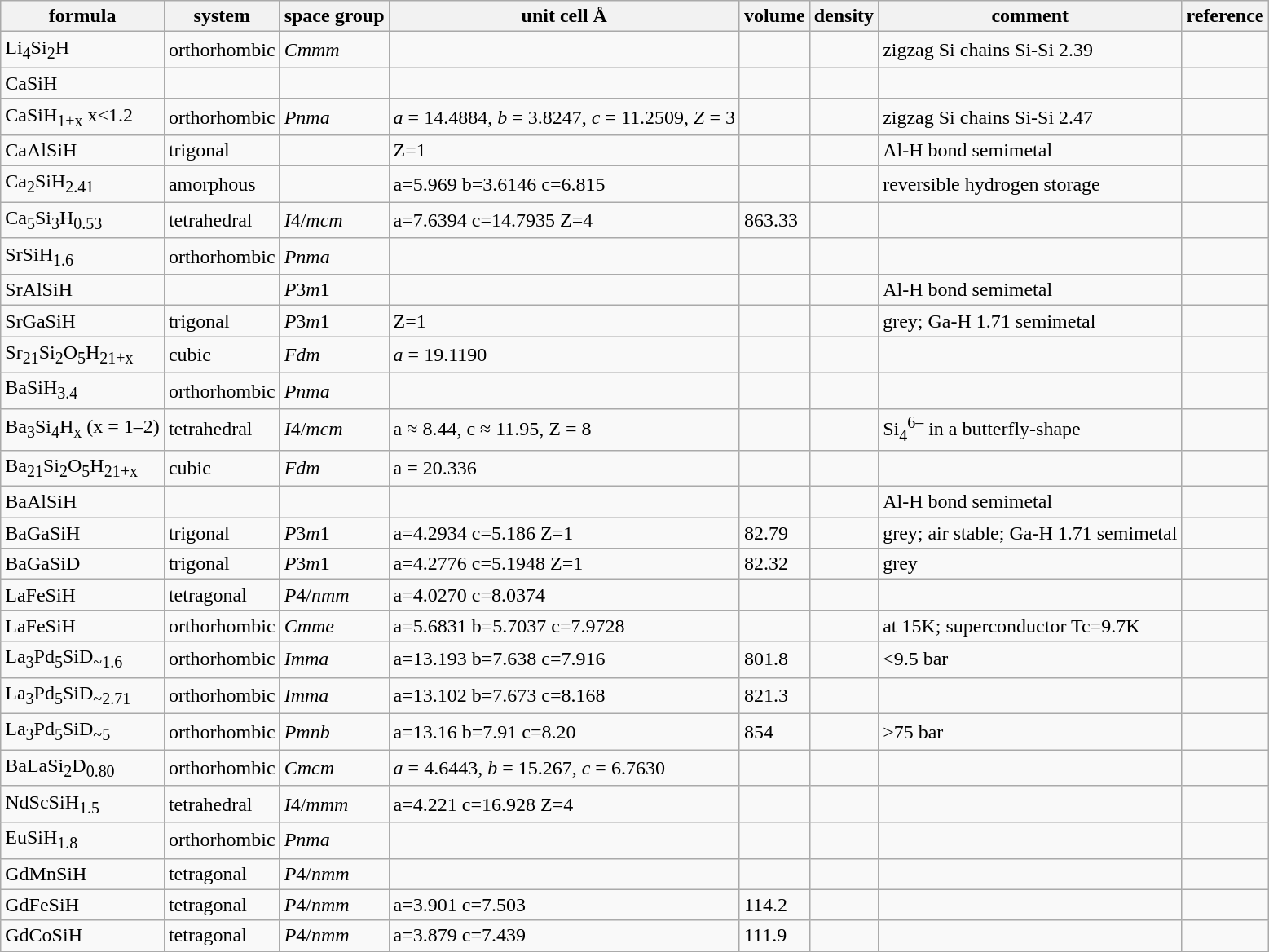<table class="wikitable">
<tr>
<th>formula</th>
<th>system</th>
<th>space group</th>
<th>unit cell Å</th>
<th>volume</th>
<th>density</th>
<th>comment</th>
<th>reference</th>
</tr>
<tr>
<td>Li<sub>4</sub>Si<sub>2</sub>H</td>
<td>orthorhombic</td>
<td><em>Cmmm</em></td>
<td></td>
<td></td>
<td></td>
<td>zigzag Si chains Si-Si 2.39</td>
<td></td>
</tr>
<tr>
<td>CaSiH</td>
<td></td>
<td></td>
<td></td>
<td></td>
<td></td>
<td></td>
<td></td>
</tr>
<tr>
<td>CaSiH<sub>1+x</sub> x<1.2</td>
<td>orthorhombic</td>
<td><em>Pnma</em></td>
<td><em>a</em> = 14.4884, <em>b</em> = 3.8247, <em>c</em> = 11.2509, <em>Z</em> = 3</td>
<td></td>
<td></td>
<td>zigzag Si chains Si-Si 2.47</td>
<td></td>
</tr>
<tr>
<td>CaAlSiH</td>
<td>trigonal</td>
<td></td>
<td>Z=1</td>
<td></td>
<td></td>
<td>Al-H bond semimetal</td>
<td></td>
</tr>
<tr>
<td>Ca<sub>2</sub>SiH<sub>2.41</sub></td>
<td>amorphous</td>
<td></td>
<td>a=5.969 b=3.6146 c=6.815</td>
<td></td>
<td></td>
<td>reversible hydrogen storage</td>
<td></td>
</tr>
<tr>
<td>Ca<sub>5</sub>Si<sub>3</sub>H<sub>0.53</sub></td>
<td>tetrahedral</td>
<td><em>I</em>4/<em>mcm</em></td>
<td>a=7.6394 c=14.7935 Z=4</td>
<td>863.33</td>
<td></td>
<td></td>
<td></td>
</tr>
<tr>
<td>SrSiH<sub>1.6</sub></td>
<td>orthorhombic</td>
<td><em>Pnma</em></td>
<td></td>
<td></td>
<td></td>
<td></td>
<td></td>
</tr>
<tr>
<td>SrAlSiH</td>
<td></td>
<td><em>P</em>3<em>m</em>1</td>
<td></td>
<td></td>
<td></td>
<td>Al-H bond semimetal</td>
<td></td>
</tr>
<tr>
<td>SrGaSiH</td>
<td>trigonal</td>
<td><em>P</em>3<em>m</em>1</td>
<td>Z=1</td>
<td></td>
<td></td>
<td>grey; Ga-H 1.71 semimetal</td>
<td></td>
</tr>
<tr>
<td>Sr<sub>21</sub>Si<sub>2</sub>O<sub>5</sub>H<sub>21+x</sub></td>
<td>cubic</td>
<td><em>Fd</em><em>m</em></td>
<td><em>a</em> = 19.1190</td>
<td></td>
<td></td>
<td></td>
<td></td>
</tr>
<tr>
<td>BaSiH<sub>3.4</sub></td>
<td>orthorhombic</td>
<td><em>Pnma</em></td>
<td></td>
<td></td>
<td></td>
<td></td>
<td></td>
</tr>
<tr>
<td>Ba<sub>3</sub>Si<sub>4</sub>H<sub>x</sub> (x = 1–2)</td>
<td>tetrahedral</td>
<td><em>I</em>4/<em>mcm</em></td>
<td>a ≈ 8.44, c ≈ 11.95, Z = 8</td>
<td></td>
<td></td>
<td>Si<sub>4</sub><sup>6–</sup> in a butterfly-shape</td>
<td></td>
</tr>
<tr>
<td>Ba<sub>21</sub>Si<sub>2</sub>O<sub>5</sub>H<sub>21+x</sub></td>
<td>cubic</td>
<td><em>Fd</em><em>m</em></td>
<td>a = 20.336</td>
<td></td>
<td></td>
<td></td>
<td></td>
</tr>
<tr>
<td>BaAlSiH</td>
<td></td>
<td></td>
<td></td>
<td></td>
<td></td>
<td>Al-H bond semimetal</td>
<td></td>
</tr>
<tr>
<td>BaGaSiH</td>
<td>trigonal</td>
<td><em>P</em>3<em>m</em>1</td>
<td>a=4.2934 c=5.186 Z=1</td>
<td>82.79</td>
<td></td>
<td>grey; air stable; Ga-H 1.71 semimetal</td>
<td></td>
</tr>
<tr>
<td>BaGaSiD</td>
<td>trigonal</td>
<td><em>P</em>3<em>m</em>1</td>
<td>a=4.2776 c=5.1948 Z=1</td>
<td>82.32</td>
<td></td>
<td>grey</td>
<td></td>
</tr>
<tr>
<td>LaFeSiH</td>
<td>tetragonal</td>
<td><em>P</em>4/<em>nmm</em></td>
<td>a=4.0270 c=8.0374</td>
<td></td>
<td></td>
<td></td>
<td></td>
</tr>
<tr>
<td>LaFeSiH</td>
<td>orthorhombic</td>
<td><em>Cmme</em></td>
<td>a=5.6831 b=5.7037 c=7.9728</td>
<td></td>
<td></td>
<td>at 15K; superconductor Tc=9.7K</td>
<td></td>
</tr>
<tr>
<td>La<sub>3</sub>Pd<sub>5</sub>SiD<sub>~1.6</sub></td>
<td>orthorhombic</td>
<td><em>Imma</em></td>
<td>a=13.193 b=7.638 c=7.916</td>
<td>801.8</td>
<td></td>
<td><9.5 bar</td>
<td></td>
</tr>
<tr>
<td>La<sub>3</sub>Pd<sub>5</sub>SiD<sub>~2.71</sub></td>
<td>orthorhombic</td>
<td><em>Imma</em></td>
<td>a=13.102 b=7.673 c=8.168</td>
<td>821.3</td>
<td></td>
<td></td>
<td></td>
</tr>
<tr>
<td>La<sub>3</sub>Pd<sub>5</sub>SiD<sub>~5</sub></td>
<td>orthorhombic</td>
<td><em>Pmnb</em></td>
<td>a=13.16 b=7.91 c=8.20</td>
<td>854</td>
<td></td>
<td>>75 bar</td>
<td></td>
</tr>
<tr>
<td>BaLaSi<sub>2</sub>D<sub>0.80</sub></td>
<td>orthorhombic</td>
<td><em>Cmcm</em></td>
<td><em>a</em> = 4.6443, <em>b</em> = 15.267, <em>c</em> = 6.7630</td>
<td></td>
<td></td>
<td></td>
<td></td>
</tr>
<tr>
<td>NdScSiH<sub>1.5</sub></td>
<td>tetrahedral</td>
<td><em>I</em>4/<em>mmm</em></td>
<td>a=4.221 c=16.928 Z=4</td>
<td></td>
<td></td>
<td></td>
<td></td>
</tr>
<tr>
<td>EuSiH<sub>1.8</sub></td>
<td>orthorhombic</td>
<td><em>Pnma</em></td>
<td></td>
<td></td>
<td></td>
<td></td>
<td></td>
</tr>
<tr>
<td>GdMnSiH</td>
<td>tetragonal</td>
<td><em>P</em>4/<em>nmm</em></td>
<td></td>
<td></td>
<td></td>
<td></td>
<td></td>
</tr>
<tr>
<td>GdFeSiH</td>
<td>tetragonal</td>
<td><em>P</em>4/<em>nmm</em></td>
<td>a=3.901 c=7.503</td>
<td>114.2</td>
<td></td>
<td></td>
<td></td>
</tr>
<tr>
<td>GdCoSiH</td>
<td>tetragonal</td>
<td><em>P</em>4/<em>nmm</em></td>
<td>a=3.879 c=7.439</td>
<td>111.9</td>
<td></td>
<td></td>
<td></td>
</tr>
<tr>
</tr>
</table>
